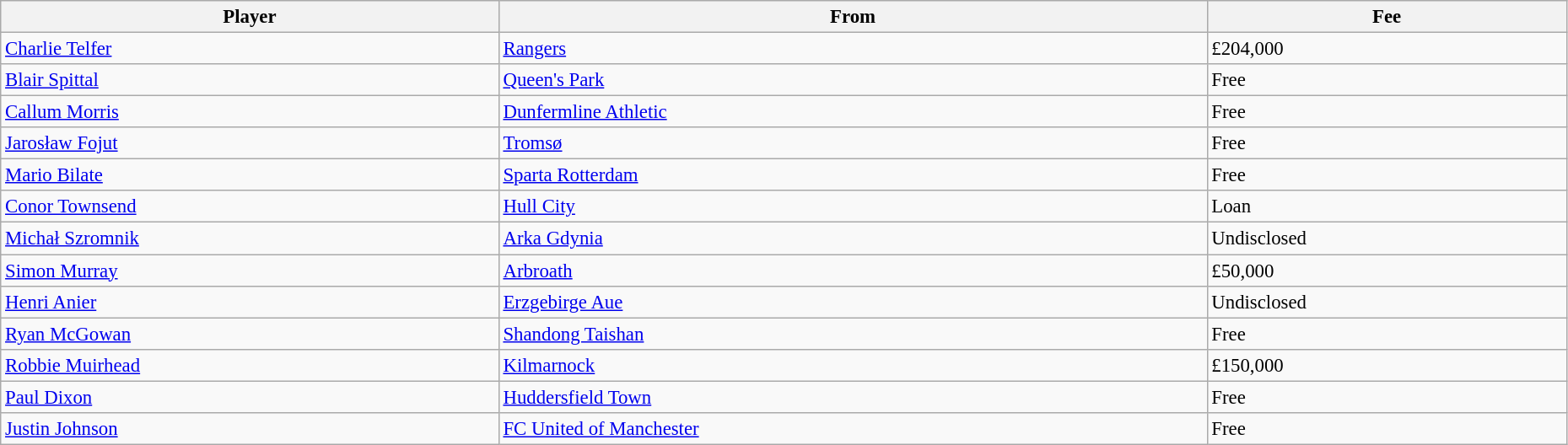<table class="wikitable" style="text-align:center; font-size:95%;width:98%; text-align:left">
<tr>
<th>Player</th>
<th>From</th>
<th>Fee</th>
</tr>
<tr>
<td> <a href='#'>Charlie Telfer</a></td>
<td> <a href='#'>Rangers</a></td>
<td>£204,000</td>
</tr>
<tr>
<td> <a href='#'>Blair Spittal</a></td>
<td> <a href='#'>Queen's Park</a></td>
<td>Free</td>
</tr>
<tr>
<td> <a href='#'>Callum Morris</a></td>
<td> <a href='#'>Dunfermline Athletic</a></td>
<td>Free</td>
</tr>
<tr>
<td> <a href='#'>Jarosław Fojut</a></td>
<td> <a href='#'>Tromsø</a></td>
<td>Free</td>
</tr>
<tr>
<td> <a href='#'>Mario Bilate</a></td>
<td> <a href='#'>Sparta Rotterdam</a></td>
<td>Free</td>
</tr>
<tr>
<td> <a href='#'>Conor Townsend</a></td>
<td> <a href='#'>Hull City</a></td>
<td>Loan</td>
</tr>
<tr>
<td> <a href='#'>Michał Szromnik</a></td>
<td> <a href='#'>Arka Gdynia</a></td>
<td>Undisclosed</td>
</tr>
<tr>
<td> <a href='#'>Simon Murray</a></td>
<td> <a href='#'>Arbroath</a></td>
<td>£50,000</td>
</tr>
<tr>
<td> <a href='#'>Henri Anier</a></td>
<td> <a href='#'>Erzgebirge Aue</a></td>
<td>Undisclosed</td>
</tr>
<tr>
<td> <a href='#'>Ryan McGowan</a></td>
<td> <a href='#'>Shandong Taishan</a></td>
<td>Free</td>
</tr>
<tr>
<td> <a href='#'>Robbie Muirhead</a></td>
<td> <a href='#'>Kilmarnock</a></td>
<td>£150,000</td>
</tr>
<tr>
<td> <a href='#'>Paul Dixon</a></td>
<td> <a href='#'>Huddersfield Town</a></td>
<td>Free</td>
</tr>
<tr>
<td> <a href='#'>Justin Johnson</a></td>
<td> <a href='#'>FC United of Manchester</a></td>
<td>Free</td>
</tr>
</table>
